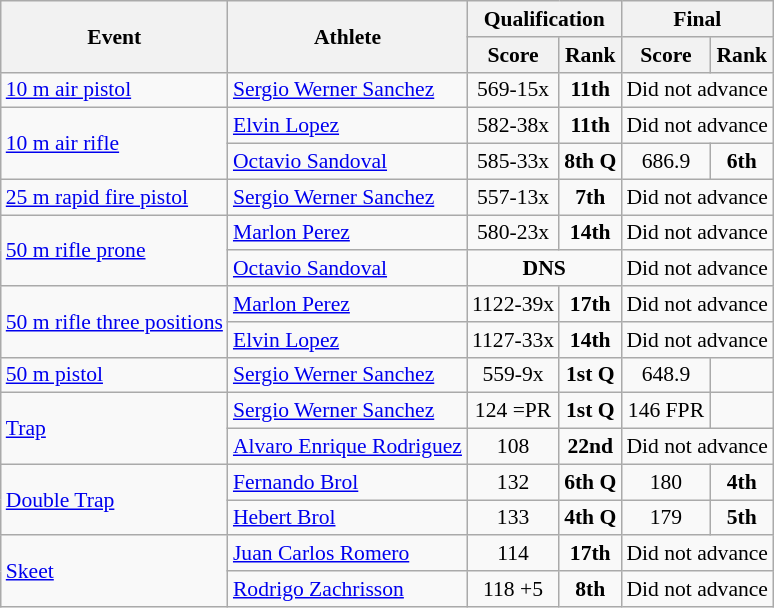<table class="wikitable" style="font-size:90%">
<tr>
<th rowspan="2">Event</th>
<th rowspan="2">Athlete</th>
<th colspan="2">Qualification</th>
<th colspan="2">Final</th>
</tr>
<tr>
<th>Score</th>
<th>Rank</th>
<th>Score</th>
<th>Rank</th>
</tr>
<tr>
<td><a href='#'>10 m air pistol</a></td>
<td><a href='#'>Sergio Werner Sanchez</a></td>
<td align=center>569-15x</td>
<td align=center><strong>11th</strong></td>
<td align=center colspan=2>Did not advance</td>
</tr>
<tr>
<td rowspan=2><a href='#'>10 m air rifle</a></td>
<td><a href='#'>Elvin Lopez</a></td>
<td align=center>582-38x</td>
<td align=center><strong>11th</strong></td>
<td align=center colspan=2>Did not advance</td>
</tr>
<tr>
<td><a href='#'>Octavio Sandoval</a></td>
<td align=center>585-33x</td>
<td align=center><strong>8th Q</strong></td>
<td align=center>686.9</td>
<td align=center><strong>6th</strong></td>
</tr>
<tr>
<td><a href='#'>25 m rapid fire pistol</a></td>
<td><a href='#'>Sergio Werner Sanchez</a></td>
<td align=center>557-13x</td>
<td align=center><strong>7th</strong></td>
<td align=center colspan=2>Did not advance</td>
</tr>
<tr>
<td rowspan=2><a href='#'>50 m rifle prone</a></td>
<td><a href='#'>Marlon Perez</a></td>
<td align=center>580-23x</td>
<td align=center><strong>14th</strong></td>
<td align=center colspan=2>Did not advance</td>
</tr>
<tr>
<td><a href='#'>Octavio Sandoval</a></td>
<td align=center colspan=2><strong>DNS</strong></td>
<td align=center colspan=2>Did not advance</td>
</tr>
<tr>
<td rowspan=2><a href='#'>50 m rifle three positions</a></td>
<td><a href='#'>Marlon Perez</a></td>
<td align=center>1122-39x</td>
<td align=center><strong>17th</strong></td>
<td align=center colspan=2>Did not advance</td>
</tr>
<tr>
<td><a href='#'>Elvin Lopez</a></td>
<td align=center>1127-33x</td>
<td align=center><strong>14th</strong></td>
<td align=center colspan=2>Did not advance</td>
</tr>
<tr>
<td><a href='#'>50 m pistol</a></td>
<td><a href='#'>Sergio Werner Sanchez</a></td>
<td align=center>559-9x</td>
<td align=center><strong>1st Q</strong></td>
<td align=center>648.9</td>
<td align=center></td>
</tr>
<tr>
<td rowspan=2><a href='#'>Trap</a></td>
<td><a href='#'>Sergio Werner Sanchez</a></td>
<td align=center>124 =PR</td>
<td align=center><strong>1st Q</strong></td>
<td align=center>146 FPR</td>
<td align=center></td>
</tr>
<tr>
<td><a href='#'>Alvaro Enrique Rodriguez</a></td>
<td align=center>108</td>
<td align=center><strong>22nd</strong></td>
<td align=center colspan=2>Did not advance</td>
</tr>
<tr>
<td rowspan=2><a href='#'>Double Trap</a></td>
<td><a href='#'>Fernando Brol</a></td>
<td align=center>132</td>
<td align=center><strong>6th Q</strong></td>
<td align=center>180</td>
<td align=center><strong>4th</strong></td>
</tr>
<tr>
<td><a href='#'>Hebert Brol</a></td>
<td align=center>133</td>
<td align=center><strong>4th Q</strong></td>
<td align=center>179</td>
<td align=center><strong>5th</strong></td>
</tr>
<tr>
<td rowspan=2><a href='#'>Skeet</a></td>
<td><a href='#'>Juan Carlos Romero</a></td>
<td align=center>114</td>
<td align=center><strong>17th</strong></td>
<td align=center colspan=2>Did not advance</td>
</tr>
<tr>
<td><a href='#'>Rodrigo Zachrisson</a></td>
<td align=center>118 +5</td>
<td align=center><strong>8th</strong></td>
<td align=center colspan=2>Did not advance</td>
</tr>
</table>
